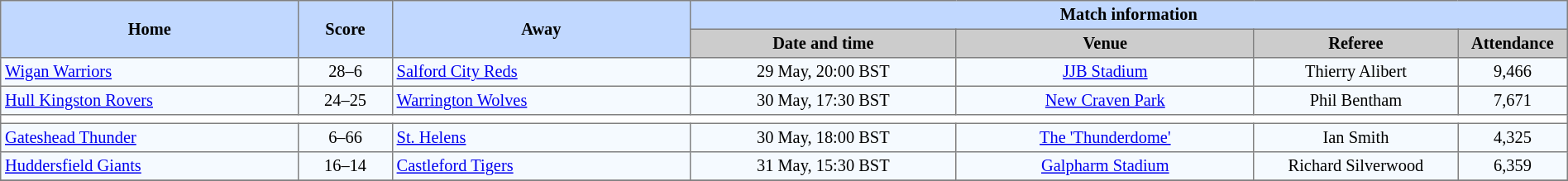<table border=1 style="border-collapse:collapse; font-size:85%; text-align:center;" cellpadding=3 cellspacing=0 width=100%>
<tr bgcolor=#C1D8FF>
<th rowspan=2 width=19%>Home</th>
<th rowspan=2 width=6%>Score</th>
<th rowspan=2 width=19%>Away</th>
<th colspan=6>Match information</th>
</tr>
<tr bgcolor=#CCCCCC>
<th width=17%>Date and time</th>
<th width=19%>Venue</th>
<th width=13%>Referee</th>
<th width=7%>Attendance</th>
</tr>
<tr bgcolor=#F5FAFF>
<td align=left> <a href='#'>Wigan Warriors</a></td>
<td>28–6</td>
<td align=left> <a href='#'>Salford City Reds</a></td>
<td>29 May, 20:00 BST</td>
<td><a href='#'>JJB Stadium</a></td>
<td>Thierry Alibert</td>
<td>9,466</td>
</tr>
<tr bgcolor=#F5FAFF>
<td align=left> <a href='#'>Hull Kingston Rovers</a></td>
<td>24–25</td>
<td align=left> <a href='#'>Warrington Wolves</a></td>
<td>30 May, 17:30 BST</td>
<td><a href='#'>New Craven Park</a></td>
<td>Phil Bentham</td>
<td>7,671</td>
</tr>
<tr>
<td colspan=10></td>
</tr>
<tr bgcolor=#F5FAFF>
<td align=left> <a href='#'>Gateshead Thunder</a></td>
<td>6–66</td>
<td align=left> <a href='#'>St. Helens</a></td>
<td>30 May, 18:00 BST</td>
<td><a href='#'>The 'Thunderdome'</a></td>
<td>Ian Smith</td>
<td>4,325</td>
</tr>
<tr bgcolor=#F5FAFF>
<td align=left> <a href='#'>Huddersfield Giants</a></td>
<td>16–14</td>
<td align=left> <a href='#'>Castleford Tigers</a></td>
<td>31 May, 15:30 BST</td>
<td><a href='#'>Galpharm Stadium</a></td>
<td>Richard Silverwood</td>
<td>6,359</td>
</tr>
<tr>
</tr>
</table>
